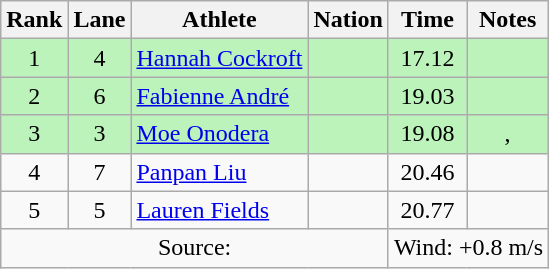<table class="wikitable sortable" style="text-align:center">
<tr>
<th scope="col" style="width: 10px;">Rank</th>
<th scope="col" style="width: 10px;">Lane</th>
<th scope="col">Athlete</th>
<th scope="col">Nation</th>
<th scope="col">Time</th>
<th scope="col">Notes</th>
</tr>
<tr bgcolor=bbf3bb>
<td>1</td>
<td>4</td>
<td align=left><a href='#'>Hannah Cockroft</a></td>
<td align=left></td>
<td>17.12</td>
<td></td>
</tr>
<tr bgcolor=bbf3bb>
<td>2</td>
<td>6</td>
<td align=left><a href='#'>Fabienne André</a></td>
<td align=left></td>
<td>19.03</td>
<td></td>
</tr>
<tr bgcolor=bbf3bb>
<td>3</td>
<td>3</td>
<td align=left><a href='#'>Moe Onodera</a></td>
<td align=left></td>
<td>19.08</td>
<td>, </td>
</tr>
<tr>
<td>4</td>
<td>7</td>
<td align=left><a href='#'>Panpan Liu</a></td>
<td align=left></td>
<td>20.46</td>
<td></td>
</tr>
<tr>
<td>5</td>
<td>5</td>
<td align=left><a href='#'>Lauren Fields</a></td>
<td align=left></td>
<td>20.77</td>
<td></td>
</tr>
<tr class="sortbottom">
<td colspan="4">Source:</td>
<td colspan="2" style="text-align:left;">Wind: +0.8 m/s</td>
</tr>
</table>
